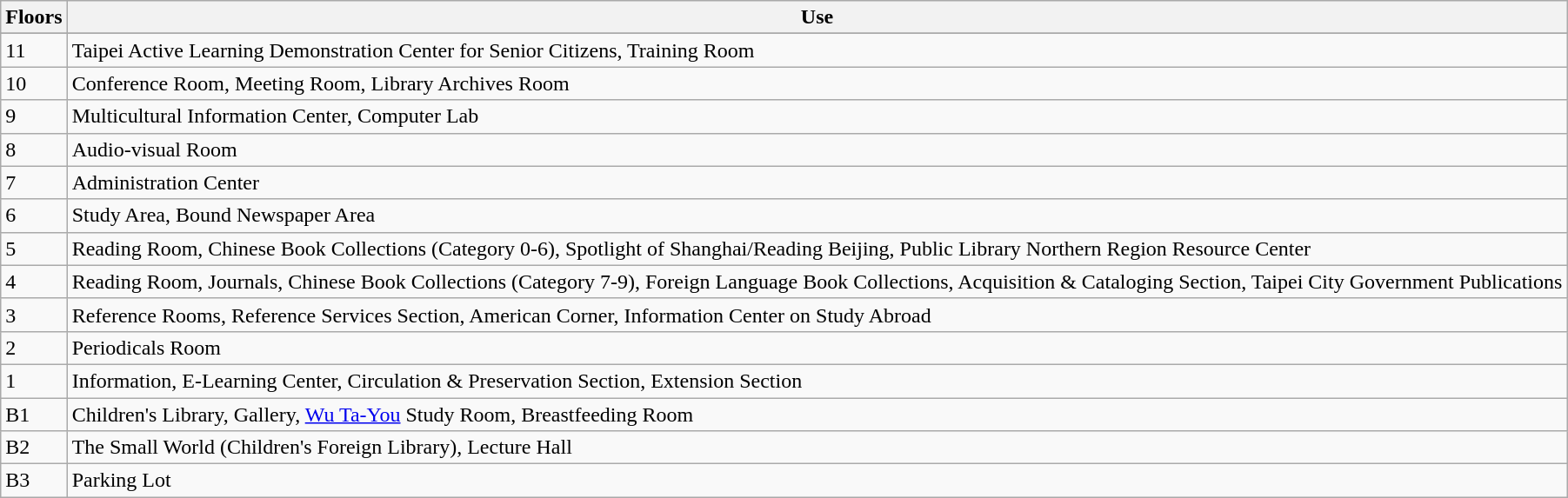<table class="wikitable">
<tr>
<th>Floors</th>
<th>Use</th>
</tr>
<tr align=center bgcolor=>
</tr>
<tr>
<td>11</td>
<td>Taipei Active Learning Demonstration Center for Senior Citizens, Training Room</td>
</tr>
<tr>
<td>10</td>
<td>Conference Room, Meeting Room, Library Archives Room</td>
</tr>
<tr>
<td>9</td>
<td>Multicultural Information Center, Computer Lab</td>
</tr>
<tr>
<td>8</td>
<td>Audio-visual Room</td>
</tr>
<tr>
<td>7</td>
<td>Administration Center</td>
</tr>
<tr>
<td>6</td>
<td>Study Area, Bound Newspaper Area</td>
</tr>
<tr>
<td>5</td>
<td>Reading Room, Chinese Book Collections (Category 0-6), Spotlight of Shanghai/Reading Beijing, Public Library Northern Region Resource Center</td>
</tr>
<tr>
<td>4</td>
<td>Reading Room, Journals, Chinese Book Collections (Category 7-9), Foreign Language Book Collections, Acquisition & Cataloging Section, Taipei City Government Publications</td>
</tr>
<tr>
<td>3</td>
<td>Reference Rooms, Reference Services Section, American Corner, Information Center on Study Abroad</td>
</tr>
<tr>
<td>2</td>
<td>Periodicals Room</td>
</tr>
<tr>
<td>1</td>
<td>Information, E-Learning Center, Circulation & Preservation Section, Extension Section</td>
</tr>
<tr>
<td>B1</td>
<td>Children's Library, Gallery, <a href='#'>Wu Ta-You</a> Study Room, Breastfeeding Room</td>
</tr>
<tr>
<td>B2</td>
<td>The Small World (Children's Foreign Library), Lecture Hall</td>
</tr>
<tr>
<td>B3</td>
<td>Parking Lot</td>
</tr>
</table>
